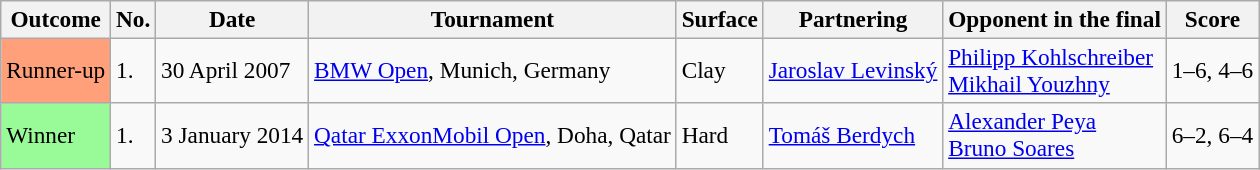<table class=wikitable style=font-size:97%>
<tr>
<th>Outcome</th>
<th>No.</th>
<th>Date</th>
<th>Tournament</th>
<th>Surface</th>
<th>Partnering</th>
<th>Opponent in the final</th>
<th>Score</th>
</tr>
<tr>
<td bgcolor=#ffa07a>Runner-up</td>
<td>1.</td>
<td>30 April 2007</td>
<td><a href='#'>BMW Open</a>, Munich, Germany</td>
<td>Clay</td>
<td> <a href='#'>Jaroslav Levinský</a></td>
<td> <a href='#'>Philipp Kohlschreiber</a> <br>  <a href='#'>Mikhail Youzhny</a></td>
<td>1–6, 4–6</td>
</tr>
<tr>
<td bgcolor=98fb98>Winner</td>
<td>1.</td>
<td>3 January 2014</td>
<td><a href='#'>Qatar ExxonMobil Open</a>, Doha, Qatar</td>
<td>Hard</td>
<td> <a href='#'>Tomáš Berdych</a></td>
<td> <a href='#'>Alexander Peya</a><br>  <a href='#'>Bruno Soares</a></td>
<td>6–2, 6–4</td>
</tr>
</table>
